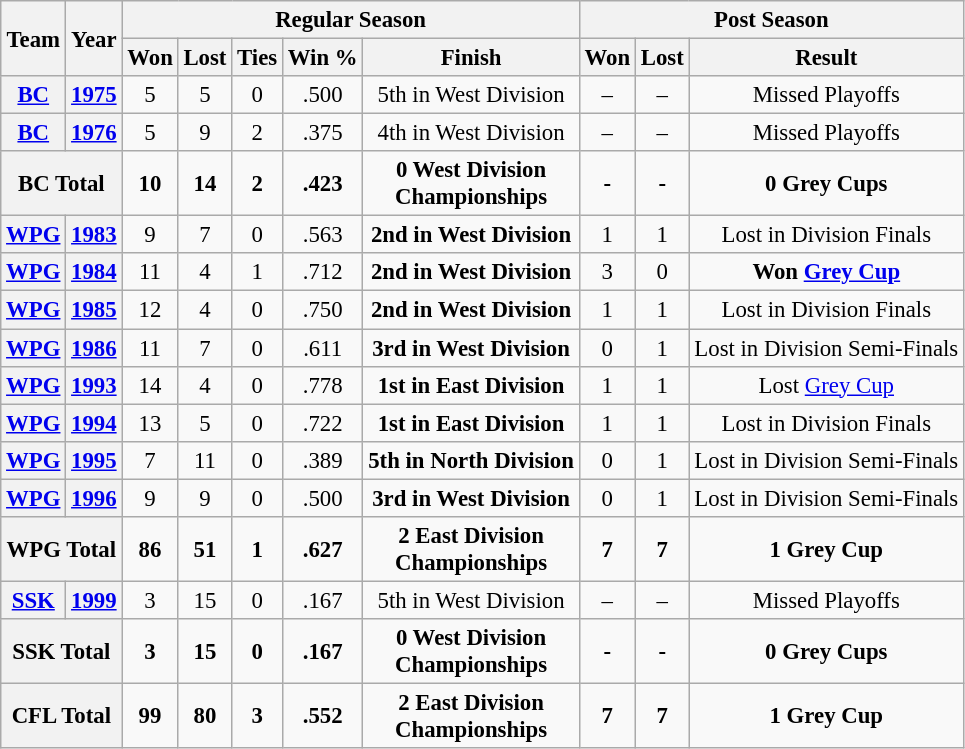<table class="wikitable" style="font-size: 95%; text-align:center;">
<tr>
<th rowspan="2">Team</th>
<th rowspan="2">Year</th>
<th colspan="5">Regular Season</th>
<th colspan="4">Post Season</th>
</tr>
<tr>
<th>Won</th>
<th>Lost</th>
<th>Ties</th>
<th>Win %</th>
<th>Finish</th>
<th>Won</th>
<th>Lost</th>
<th>Result</th>
</tr>
<tr>
<th><a href='#'>BC</a></th>
<th><a href='#'>1975</a></th>
<td>5</td>
<td>5</td>
<td>0</td>
<td>.500</td>
<td>5th in West Division</td>
<td>–</td>
<td>–</td>
<td>Missed Playoffs</td>
</tr>
<tr>
<th><a href='#'>BC</a></th>
<th><a href='#'>1976</a></th>
<td>5</td>
<td>9</td>
<td>2</td>
<td>.375</td>
<td>4th in West Division</td>
<td>–</td>
<td>–</td>
<td>Missed Playoffs</td>
</tr>
<tr>
<th colspan="2"><strong>BC Total</strong></th>
<td><strong>10</strong></td>
<td><strong>14</strong></td>
<td><strong>2</strong></td>
<td><strong>.423</strong></td>
<td><strong>0 West Division<br>Championships</strong></td>
<td><strong>-</strong></td>
<td><strong>-</strong></td>
<td><strong>0 Grey Cups</strong></td>
</tr>
<tr>
<th><a href='#'>WPG</a></th>
<th><a href='#'>1983</a></th>
<td>9</td>
<td>7</td>
<td>0</td>
<td>.563</td>
<td><strong>2nd in West Division</strong></td>
<td>1</td>
<td>1</td>
<td>Lost in Division Finals</td>
</tr>
<tr>
<th><a href='#'>WPG</a></th>
<th><a href='#'>1984</a></th>
<td>11</td>
<td>4</td>
<td>1</td>
<td>.712</td>
<td><strong>2nd in West Division</strong></td>
<td>3</td>
<td>0</td>
<td><strong>Won <a href='#'>Grey Cup</a></strong></td>
</tr>
<tr>
<th><a href='#'>WPG</a></th>
<th><a href='#'>1985</a></th>
<td>12</td>
<td>4</td>
<td>0</td>
<td>.750</td>
<td><strong>2nd in West Division</strong></td>
<td>1</td>
<td>1</td>
<td>Lost in Division Finals</td>
</tr>
<tr>
<th><a href='#'>WPG</a></th>
<th><a href='#'>1986</a></th>
<td>11</td>
<td>7</td>
<td>0</td>
<td>.611</td>
<td><strong>3rd in West Division</strong></td>
<td>0</td>
<td>1</td>
<td>Lost in Division Semi-Finals</td>
</tr>
<tr>
<th><a href='#'>WPG</a></th>
<th><a href='#'>1993</a></th>
<td>14</td>
<td>4</td>
<td>0</td>
<td>.778</td>
<td><strong>1st in East Division</strong></td>
<td>1</td>
<td>1</td>
<td>Lost <a href='#'>Grey Cup</a></td>
</tr>
<tr>
<th><a href='#'>WPG</a></th>
<th><a href='#'>1994</a></th>
<td>13</td>
<td>5</td>
<td>0</td>
<td>.722</td>
<td><strong>1st in East Division</strong></td>
<td>1</td>
<td>1</td>
<td>Lost in Division Finals</td>
</tr>
<tr>
<th><a href='#'>WPG</a></th>
<th><a href='#'>1995</a></th>
<td>7</td>
<td>11</td>
<td>0</td>
<td>.389</td>
<td><strong>5th in North Division</strong></td>
<td>0</td>
<td>1</td>
<td>Lost in Division Semi-Finals</td>
</tr>
<tr>
<th><a href='#'>WPG</a></th>
<th><a href='#'>1996</a></th>
<td>9</td>
<td>9</td>
<td>0</td>
<td>.500</td>
<td><strong>3rd in West Division</strong></td>
<td>0</td>
<td>1</td>
<td>Lost in Division Semi-Finals</td>
</tr>
<tr>
<th colspan="2"><strong>WPG Total</strong></th>
<td><strong>86</strong></td>
<td><strong>51</strong></td>
<td><strong>1</strong></td>
<td><strong>.627</strong></td>
<td><strong>2 East Division<br>Championships</strong></td>
<td><strong>7</strong></td>
<td><strong>7</strong></td>
<td><strong>1 Grey Cup</strong></td>
</tr>
<tr>
<th><a href='#'>SSK</a></th>
<th><a href='#'>1999</a></th>
<td>3</td>
<td>15</td>
<td>0</td>
<td>.167</td>
<td>5th in West Division</td>
<td>–</td>
<td>–</td>
<td>Missed Playoffs</td>
</tr>
<tr>
<th colspan="2"><strong>SSK Total</strong></th>
<td><strong>3</strong></td>
<td><strong>15</strong></td>
<td><strong>0</strong></td>
<td><strong>.167</strong></td>
<td><strong>0 West Division<br>Championships</strong></td>
<td><strong>-</strong></td>
<td><strong>-</strong></td>
<td><strong>0 Grey Cups</strong></td>
</tr>
<tr>
<th colspan="2"><strong>CFL Total</strong></th>
<td><strong>99</strong></td>
<td><strong>80</strong></td>
<td><strong>3</strong></td>
<td><strong>.552</strong></td>
<td><strong>2 East Division<br>Championships</strong></td>
<td><strong>7</strong></td>
<td><strong>7</strong></td>
<td><strong>1 Grey Cup</strong></td>
</tr>
</table>
